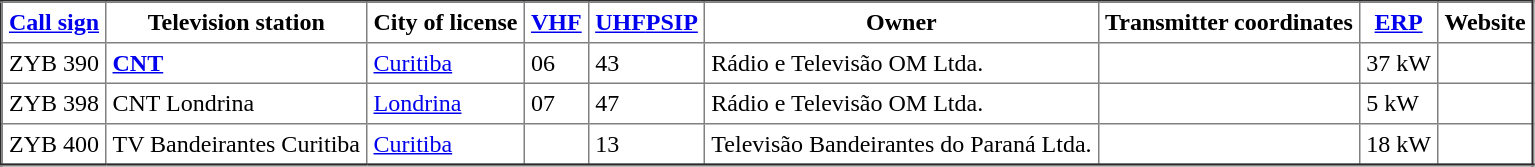<table border = " 2 " cellpadding = " 4 " cellspacing = " 0 " style = " margin: 1em 1em 1em 0 ; border: 1px solid # aaa ; border-collapse : collapse ; font-size : 60 % ; ">
<tr>
<th><a href='#'>Call sign</a></th>
<th>Television station</th>
<th>City of license</th>
<th><a href='#'>VHF</a></th>
<th><a href='#'>UHF</a><a href='#'>PSIP</a></th>
<th>Owner</th>
<th>Transmitter coordinates</th>
<th><a href='#'>ERP</a></th>
<th>Website</th>
</tr>
<tr>
<td>ZYB 390</td>
<td><strong><a href='#'>CNT</a></strong></td>
<td><a href='#'>Curitiba</a></td>
<td>06</td>
<td>43</td>
<td>Rádio e Televisão OM Ltda.</td>
<td></td>
<td>37 kW</td>
<td></td>
</tr>
<tr>
<td>ZYB 398</td>
<td>CNT Londrina</td>
<td><a href='#'>Londrina</a></td>
<td>07</td>
<td>47</td>
<td>Rádio e Televisão OM Ltda.</td>
<td></td>
<td>5 kW</td>
<td></td>
</tr>
<tr>
<td>ZYB 400</td>
<td>TV Bandeirantes Curitiba</td>
<td><a href='#'>Curitiba</a></td>
<td></td>
<td>13</td>
<td>Televisão Bandeirantes do Paraná Ltda.</td>
<td></td>
<td>18 kW</td>
<td></td>
</tr>
<tr>
</tr>
</table>
